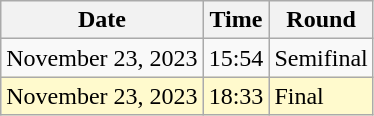<table class="wikitable">
<tr>
<th>Date</th>
<th>Time</th>
<th>Round</th>
</tr>
<tr>
<td>November 23, 2023</td>
<td>15:54</td>
<td>Semifinal</td>
</tr>
<tr style=background:lemonchiffon>
<td>November 23, 2023</td>
<td>18:33</td>
<td>Final</td>
</tr>
</table>
